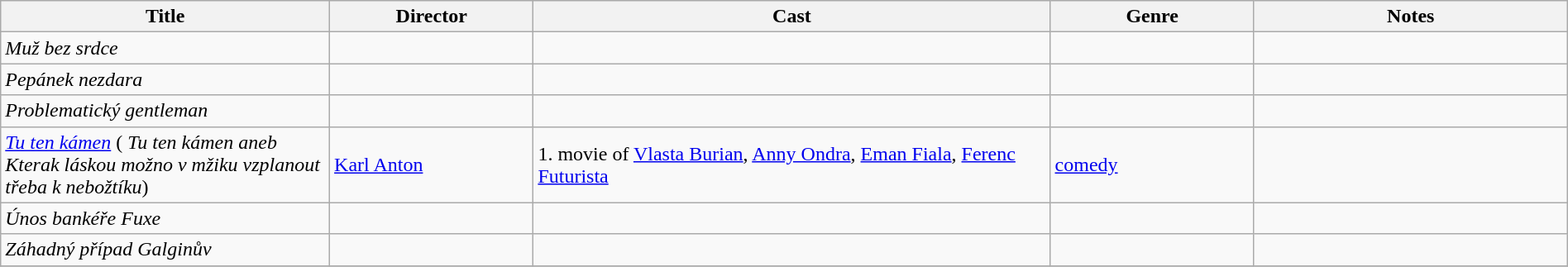<table class="wikitable" style="width:100%;">
<tr>
<th style="width:21%;">Title</th>
<th style="width:13%;">Director</th>
<th style="width:33%;">Cast</th>
<th style="width:13%;">Genre</th>
<th style="width:20%;">Notes</th>
</tr>
<tr>
<td><em>Muž bez srdce</em></td>
<td></td>
<td></td>
<td></td>
<td></td>
</tr>
<tr>
<td><em>Pepánek nezdara</em></td>
<td></td>
<td></td>
<td></td>
<td></td>
</tr>
<tr>
<td><em>Problematický gentleman</em></td>
<td></td>
<td></td>
<td></td>
<td></td>
</tr>
<tr>
<td><em><a href='#'>Tu ten kámen</a></em> ( <em>Tu ten kámen aneb Kterak láskou možno v mžiku vzplanout třeba k nebožtíku</em>)</td>
<td><a href='#'>Karl Anton</a></td>
<td>1. movie of <a href='#'>Vlasta Burian</a>, <a href='#'>Anny Ondra</a>, <a href='#'>Eman Fiala</a>, <a href='#'>Ferenc Futurista</a></td>
<td><a href='#'>comedy</a></td>
<td></td>
</tr>
<tr>
<td><em>Únos bankéře Fuxe</em></td>
<td></td>
<td></td>
<td></td>
<td></td>
</tr>
<tr>
<td><em>Záhadný případ Galginův</em></td>
<td></td>
<td></td>
<td></td>
<td></td>
</tr>
<tr>
</tr>
</table>
